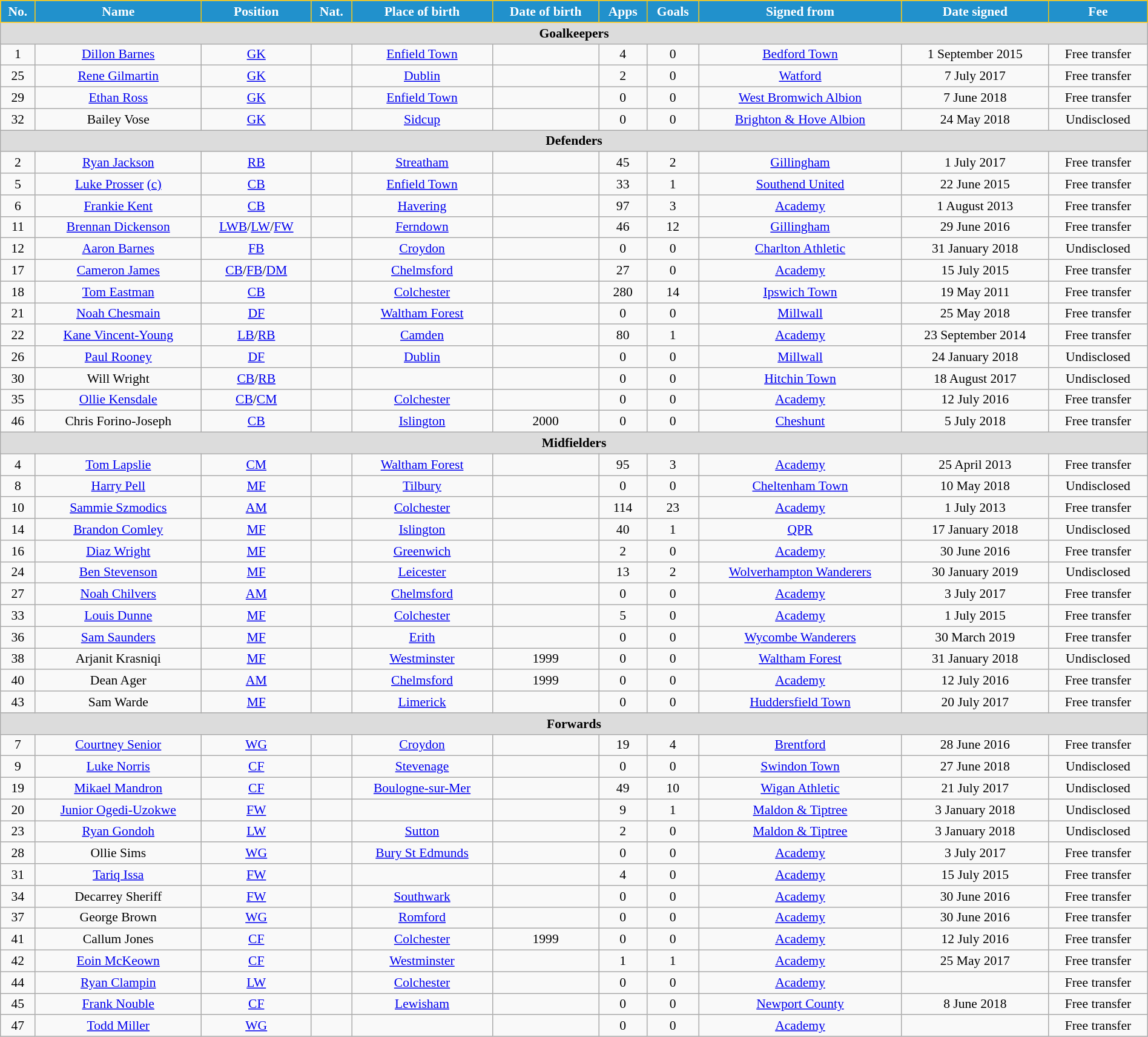<table class="wikitable" style="text-align:center; font-size:90%; width:100%;">
<tr>
<th style="background:#2191CC; color:white; border:1px solid #F7C408; text-align:center;">No.</th>
<th style="background:#2191CC; color:white; border:1px solid #F7C408; text-align:center;">Name</th>
<th style="background:#2191CC; color:white; border:1px solid #F7C408; text-align:center;">Position</th>
<th style="background:#2191CC; color:white; border:1px solid #F7C408; text-align:center;">Nat.</th>
<th style="background:#2191CC; color:white; border:1px solid #F7C408; text-align:center;">Place of birth</th>
<th style="background:#2191CC; color:white; border:1px solid #F7C408; text-align:center;">Date of birth</th>
<th style="background:#2191CC; color:white; border:1px solid #F7C408; text-align:center;">Apps</th>
<th style="background:#2191CC; color:white; border:1px solid #F7C408; text-align:center;">Goals</th>
<th style="background:#2191CC; color:white; border:1px solid #F7C408; text-align:center;">Signed from</th>
<th style="background:#2191CC; color:white; border:1px solid #F7C408; text-align:center;">Date signed</th>
<th style="background:#2191CC; color:white; border:1px solid #F7C408; text-align:center;">Fee</th>
</tr>
<tr>
<th colspan="13" style="background:#dcdcdc; text-align:center;">Goalkeepers</th>
</tr>
<tr>
<td>1</td>
<td><a href='#'>Dillon Barnes</a></td>
<td><a href='#'>GK</a></td>
<td></td>
<td><a href='#'>Enfield Town</a></td>
<td></td>
<td>4</td>
<td>0</td>
<td> <a href='#'>Bedford Town</a></td>
<td>1 September 2015</td>
<td>Free transfer</td>
</tr>
<tr>
<td>25</td>
<td><a href='#'>Rene Gilmartin</a></td>
<td><a href='#'>GK</a></td>
<td></td>
<td><a href='#'>Dublin</a></td>
<td></td>
<td>2</td>
<td>0</td>
<td> <a href='#'>Watford</a></td>
<td>7 July 2017</td>
<td>Free transfer</td>
</tr>
<tr>
<td>29</td>
<td><a href='#'>Ethan Ross</a></td>
<td><a href='#'>GK</a></td>
<td></td>
<td><a href='#'>Enfield Town</a></td>
<td></td>
<td>0</td>
<td>0</td>
<td> <a href='#'>West Bromwich Albion</a></td>
<td>7 June 2018</td>
<td>Free transfer</td>
</tr>
<tr>
<td>32</td>
<td>Bailey Vose</td>
<td><a href='#'>GK</a></td>
<td></td>
<td><a href='#'>Sidcup</a></td>
<td></td>
<td>0</td>
<td>0</td>
<td> <a href='#'>Brighton & Hove Albion</a></td>
<td>24 May 2018</td>
<td>Undisclosed</td>
</tr>
<tr>
<th colspan="13" style="background:#dcdcdc; text-align:center;">Defenders</th>
</tr>
<tr>
<td>2</td>
<td><a href='#'>Ryan Jackson</a></td>
<td><a href='#'>RB</a></td>
<td></td>
<td><a href='#'>Streatham</a></td>
<td></td>
<td>45</td>
<td>2</td>
<td> <a href='#'>Gillingham</a></td>
<td>1 July 2017</td>
<td>Free transfer</td>
</tr>
<tr>
<td>5</td>
<td><a href='#'>Luke Prosser</a> <a href='#'>(c)</a></td>
<td><a href='#'>CB</a></td>
<td></td>
<td><a href='#'>Enfield Town</a></td>
<td></td>
<td>33</td>
<td>1</td>
<td> <a href='#'>Southend United</a></td>
<td>22 June 2015</td>
<td>Free transfer</td>
</tr>
<tr>
<td>6</td>
<td><a href='#'>Frankie Kent</a></td>
<td><a href='#'>CB</a></td>
<td></td>
<td><a href='#'>Havering</a></td>
<td></td>
<td>97</td>
<td>3</td>
<td><a href='#'>Academy</a></td>
<td>1 August 2013</td>
<td>Free transfer</td>
</tr>
<tr>
<td>11</td>
<td><a href='#'>Brennan Dickenson</a></td>
<td><a href='#'>LWB</a>/<a href='#'>LW</a>/<a href='#'>FW</a></td>
<td></td>
<td><a href='#'>Ferndown</a></td>
<td></td>
<td>46</td>
<td>12</td>
<td> <a href='#'>Gillingham</a></td>
<td>29 June 2016</td>
<td>Free transfer</td>
</tr>
<tr>
<td>12</td>
<td><a href='#'>Aaron Barnes</a></td>
<td><a href='#'>FB</a></td>
<td></td>
<td><a href='#'>Croydon</a></td>
<td></td>
<td>0</td>
<td>0</td>
<td> <a href='#'>Charlton Athletic</a></td>
<td>31 January 2018</td>
<td>Undisclosed</td>
</tr>
<tr>
<td>17</td>
<td><a href='#'>Cameron James</a></td>
<td><a href='#'>CB</a>/<a href='#'>FB</a>/<a href='#'>DM</a></td>
<td></td>
<td><a href='#'>Chelmsford</a></td>
<td></td>
<td>27</td>
<td>0</td>
<td><a href='#'>Academy</a></td>
<td>15 July 2015</td>
<td>Free transfer</td>
</tr>
<tr>
<td>18</td>
<td><a href='#'>Tom Eastman</a></td>
<td><a href='#'>CB</a></td>
<td></td>
<td><a href='#'>Colchester</a></td>
<td></td>
<td>280</td>
<td>14</td>
<td> <a href='#'>Ipswich Town</a></td>
<td>19 May 2011</td>
<td>Free transfer</td>
</tr>
<tr>
<td>21</td>
<td><a href='#'>Noah Chesmain</a></td>
<td><a href='#'>DF</a></td>
<td></td>
<td><a href='#'>Waltham Forest</a></td>
<td></td>
<td>0</td>
<td>0</td>
<td> <a href='#'>Millwall</a></td>
<td>25 May 2018</td>
<td>Free transfer</td>
</tr>
<tr>
<td>22</td>
<td><a href='#'>Kane Vincent-Young</a></td>
<td><a href='#'>LB</a>/<a href='#'>RB</a></td>
<td></td>
<td><a href='#'>Camden</a></td>
<td></td>
<td>80</td>
<td>1</td>
<td><a href='#'>Academy</a></td>
<td>23 September 2014</td>
<td>Free transfer</td>
</tr>
<tr>
<td>26</td>
<td><a href='#'>Paul Rooney</a></td>
<td><a href='#'>DF</a></td>
<td></td>
<td><a href='#'>Dublin</a></td>
<td></td>
<td>0</td>
<td>0</td>
<td> <a href='#'>Millwall</a></td>
<td>24 January 2018</td>
<td>Undisclosed</td>
</tr>
<tr>
<td>30</td>
<td>Will Wright</td>
<td><a href='#'>CB</a>/<a href='#'>RB</a></td>
<td></td>
<td></td>
<td></td>
<td>0</td>
<td>0</td>
<td> <a href='#'>Hitchin Town</a></td>
<td>18 August 2017</td>
<td>Undisclosed</td>
</tr>
<tr>
<td>35</td>
<td><a href='#'>Ollie Kensdale</a></td>
<td><a href='#'>CB</a>/<a href='#'>CM</a></td>
<td></td>
<td><a href='#'>Colchester</a></td>
<td></td>
<td>0</td>
<td>0</td>
<td><a href='#'>Academy</a></td>
<td>12 July 2016</td>
<td>Free transfer</td>
</tr>
<tr>
<td>46</td>
<td>Chris Forino-Joseph</td>
<td><a href='#'>CB</a></td>
<td></td>
<td><a href='#'>Islington</a></td>
<td>2000</td>
<td>0</td>
<td>0</td>
<td> <a href='#'>Cheshunt</a></td>
<td>5 July 2018</td>
<td>Free transfer</td>
</tr>
<tr>
<th colspan="13" style="background:#dcdcdc; text-align:center;">Midfielders</th>
</tr>
<tr>
<td>4</td>
<td><a href='#'>Tom Lapslie</a></td>
<td><a href='#'>CM</a></td>
<td></td>
<td><a href='#'>Waltham Forest</a></td>
<td></td>
<td>95</td>
<td>3</td>
<td><a href='#'>Academy</a></td>
<td>25 April 2013</td>
<td>Free transfer</td>
</tr>
<tr>
<td>8</td>
<td><a href='#'>Harry Pell</a></td>
<td><a href='#'>MF</a></td>
<td></td>
<td><a href='#'>Tilbury</a></td>
<td></td>
<td>0</td>
<td>0</td>
<td> <a href='#'>Cheltenham Town</a></td>
<td>10 May 2018</td>
<td>Undisclosed</td>
</tr>
<tr>
<td>10</td>
<td><a href='#'>Sammie Szmodics</a></td>
<td><a href='#'>AM</a></td>
<td></td>
<td><a href='#'>Colchester</a></td>
<td></td>
<td>114</td>
<td>23</td>
<td><a href='#'>Academy</a></td>
<td>1 July 2013</td>
<td>Free transfer</td>
</tr>
<tr>
<td>14</td>
<td><a href='#'>Brandon Comley</a></td>
<td><a href='#'>MF</a></td>
<td></td>
<td> <a href='#'>Islington</a></td>
<td></td>
<td>40</td>
<td>1</td>
<td> <a href='#'>QPR</a></td>
<td>17 January 2018</td>
<td>Undisclosed</td>
</tr>
<tr>
<td>16</td>
<td><a href='#'>Diaz Wright</a></td>
<td><a href='#'>MF</a></td>
<td></td>
<td><a href='#'>Greenwich</a></td>
<td></td>
<td>2</td>
<td>0</td>
<td><a href='#'>Academy</a></td>
<td>30 June 2016</td>
<td>Free transfer</td>
</tr>
<tr>
<td>24</td>
<td><a href='#'>Ben Stevenson</a></td>
<td><a href='#'>MF</a></td>
<td></td>
<td><a href='#'>Leicester</a></td>
<td></td>
<td>13</td>
<td>2</td>
<td> <a href='#'>Wolverhampton Wanderers</a></td>
<td>30 January 2019</td>
<td>Undisclosed</td>
</tr>
<tr>
<td>27</td>
<td><a href='#'>Noah Chilvers</a></td>
<td><a href='#'>AM</a></td>
<td></td>
<td><a href='#'>Chelmsford</a></td>
<td></td>
<td>0</td>
<td>0</td>
<td><a href='#'>Academy</a></td>
<td>3 July 2017</td>
<td>Free transfer</td>
</tr>
<tr>
<td>33</td>
<td><a href='#'>Louis Dunne</a></td>
<td><a href='#'>MF</a></td>
<td></td>
<td> <a href='#'>Colchester</a></td>
<td></td>
<td>5</td>
<td>0</td>
<td><a href='#'>Academy</a></td>
<td>1 July 2015</td>
<td>Free transfer</td>
</tr>
<tr>
<td>36</td>
<td><a href='#'>Sam Saunders</a></td>
<td><a href='#'>MF</a></td>
<td></td>
<td><a href='#'>Erith</a></td>
<td></td>
<td>0</td>
<td>0</td>
<td> <a href='#'>Wycombe Wanderers</a></td>
<td>30 March 2019</td>
<td>Free transfer</td>
</tr>
<tr>
<td>38</td>
<td>Arjanit Krasniqi</td>
<td><a href='#'>MF</a></td>
<td></td>
<td><a href='#'>Westminster</a></td>
<td>1999</td>
<td>0</td>
<td>0</td>
<td> <a href='#'>Waltham Forest</a></td>
<td>31 January 2018</td>
<td>Undisclosed</td>
</tr>
<tr>
<td>40</td>
<td>Dean Ager</td>
<td><a href='#'>AM</a></td>
<td></td>
<td><a href='#'>Chelmsford</a></td>
<td>1999</td>
<td>0</td>
<td>0</td>
<td><a href='#'>Academy</a></td>
<td>12 July 2016</td>
<td>Free transfer</td>
</tr>
<tr>
<td>43</td>
<td>Sam Warde</td>
<td><a href='#'>MF</a></td>
<td></td>
<td><a href='#'>Limerick</a></td>
<td></td>
<td>0</td>
<td>0</td>
<td> <a href='#'>Huddersfield Town</a></td>
<td>20 July 2017</td>
<td>Free transfer</td>
</tr>
<tr>
<th colspan="13" style="background:#dcdcdc; text-align:center;">Forwards</th>
</tr>
<tr>
<td>7</td>
<td><a href='#'>Courtney Senior</a></td>
<td><a href='#'>WG</a></td>
<td></td>
<td><a href='#'>Croydon</a></td>
<td></td>
<td>19</td>
<td>4</td>
<td> <a href='#'>Brentford</a></td>
<td>28 June 2016</td>
<td>Free transfer</td>
</tr>
<tr>
<td>9</td>
<td><a href='#'>Luke Norris</a></td>
<td><a href='#'>CF</a></td>
<td></td>
<td><a href='#'>Stevenage</a></td>
<td></td>
<td>0</td>
<td>0</td>
<td> <a href='#'>Swindon Town</a></td>
<td>27 June 2018</td>
<td>Undisclosed</td>
</tr>
<tr>
<td>19</td>
<td><a href='#'>Mikael Mandron</a></td>
<td><a href='#'>CF</a></td>
<td></td>
<td><a href='#'>Boulogne-sur-Mer</a></td>
<td></td>
<td>49</td>
<td>10</td>
<td> <a href='#'>Wigan Athletic</a></td>
<td>21 July 2017</td>
<td>Undisclosed</td>
</tr>
<tr>
<td>20</td>
<td><a href='#'>Junior Ogedi-Uzokwe</a></td>
<td><a href='#'>FW</a></td>
<td></td>
<td></td>
<td></td>
<td>9</td>
<td>1</td>
<td> <a href='#'>Maldon & Tiptree</a></td>
<td>3 January 2018</td>
<td>Undisclosed</td>
</tr>
<tr>
<td>23</td>
<td><a href='#'>Ryan Gondoh</a></td>
<td><a href='#'>LW</a></td>
<td></td>
<td><a href='#'>Sutton</a></td>
<td></td>
<td>2</td>
<td>0</td>
<td> <a href='#'>Maldon & Tiptree</a></td>
<td>3 January 2018</td>
<td>Undisclosed</td>
</tr>
<tr>
<td>28</td>
<td>Ollie Sims</td>
<td><a href='#'>WG</a></td>
<td></td>
<td><a href='#'>Bury St Edmunds</a></td>
<td></td>
<td>0</td>
<td>0</td>
<td><a href='#'>Academy</a></td>
<td>3 July 2017</td>
<td>Free transfer</td>
</tr>
<tr>
<td>31</td>
<td><a href='#'>Tariq Issa</a></td>
<td><a href='#'>FW</a></td>
<td></td>
<td></td>
<td></td>
<td>4</td>
<td>0</td>
<td><a href='#'>Academy</a></td>
<td>15 July 2015</td>
<td>Free transfer</td>
</tr>
<tr>
<td>34</td>
<td>Decarrey Sheriff</td>
<td><a href='#'>FW</a></td>
<td></td>
<td><a href='#'>Southwark</a></td>
<td></td>
<td>0</td>
<td>0</td>
<td><a href='#'>Academy</a></td>
<td>30 June 2016</td>
<td>Free transfer</td>
</tr>
<tr>
<td>37</td>
<td>George Brown</td>
<td><a href='#'>WG</a></td>
<td></td>
<td><a href='#'>Romford</a></td>
<td></td>
<td>0</td>
<td>0</td>
<td><a href='#'>Academy</a></td>
<td>30 June 2016</td>
<td>Free transfer</td>
</tr>
<tr>
<td>41</td>
<td>Callum Jones</td>
<td><a href='#'>CF</a></td>
<td></td>
<td><a href='#'>Colchester</a></td>
<td>1999</td>
<td>0</td>
<td>0</td>
<td><a href='#'>Academy</a></td>
<td>12 July 2016</td>
<td>Free transfer</td>
</tr>
<tr>
<td>42</td>
<td><a href='#'>Eoin McKeown</a></td>
<td><a href='#'>CF</a></td>
<td></td>
<td><a href='#'>Westminster</a></td>
<td></td>
<td>1</td>
<td>1</td>
<td><a href='#'>Academy</a></td>
<td>25 May 2017</td>
<td>Free transfer</td>
</tr>
<tr>
<td>44</td>
<td><a href='#'>Ryan Clampin</a></td>
<td><a href='#'>LW</a></td>
<td></td>
<td><a href='#'>Colchester</a></td>
<td></td>
<td>0</td>
<td>0</td>
<td><a href='#'>Academy</a></td>
<td></td>
<td>Free transfer</td>
</tr>
<tr>
<td>45</td>
<td><a href='#'>Frank Nouble</a></td>
<td><a href='#'>CF</a></td>
<td></td>
<td><a href='#'>Lewisham</a></td>
<td></td>
<td>0</td>
<td>0</td>
<td> <a href='#'>Newport County</a></td>
<td>8 June 2018</td>
<td>Free transfer</td>
</tr>
<tr>
<td>47</td>
<td><a href='#'>Todd Miller</a></td>
<td><a href='#'>WG</a></td>
<td></td>
<td></td>
<td></td>
<td>0</td>
<td>0</td>
<td><a href='#'>Academy</a></td>
<td></td>
<td>Free transfer</td>
</tr>
</table>
